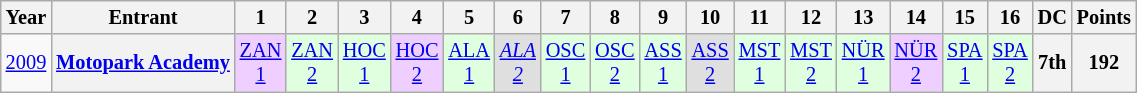<table class="wikitable" style="text-align:center; font-size:85%">
<tr>
<th>Year</th>
<th>Entrant</th>
<th>1</th>
<th>2</th>
<th>3</th>
<th>4</th>
<th>5</th>
<th>6</th>
<th>7</th>
<th>8</th>
<th>9</th>
<th>10</th>
<th>11</th>
<th>12</th>
<th>13</th>
<th>14</th>
<th>15</th>
<th>16</th>
<th>DC</th>
<th>Points</th>
</tr>
<tr>
<td><a href='#'>2009</a></td>
<th nowrap><a href='#'>Motopark Academy</a></th>
<td style="background:#efcfff;"><a href='#'>ZAN<br>1</a><br></td>
<td style="background:#dfffdf;"><a href='#'>ZAN<br>2</a><br></td>
<td style="background:#dfffdf;"><a href='#'>HOC<br>1</a><br></td>
<td style="background:#efcfff;"><a href='#'>HOC<br>2</a><br></td>
<td style="background:#dfffdf;"><a href='#'>ALA<br>1</a><br></td>
<td style="background:#dfdfdf;"><em><a href='#'>ALA<br>2</a></em><br></td>
<td style="background:#dfffdf;"><a href='#'>OSC<br>1</a><br></td>
<td style="background:#dfffdf;"><a href='#'>OSC<br>2</a><br></td>
<td style="background:#dfffdf;"><a href='#'>ASS<br>1</a><br></td>
<td style="background:#dfdfdf;"><a href='#'>ASS<br>2</a><br></td>
<td style="background:#dfffdf;"><a href='#'>MST<br>1</a><br></td>
<td style="background:#dfffdf;"><a href='#'>MST<br>2</a><br></td>
<td style="background:#dfffdf;"><a href='#'>NÜR<br>1</a><br></td>
<td style="background:#efcfff;"><a href='#'>NÜR<br>2</a><br></td>
<td style="background:#dfffdf;"><a href='#'>SPA<br>1</a><br></td>
<td style="background:#dfffdf;"><a href='#'>SPA<br>2</a><br></td>
<th>7th</th>
<th>192</th>
</tr>
</table>
